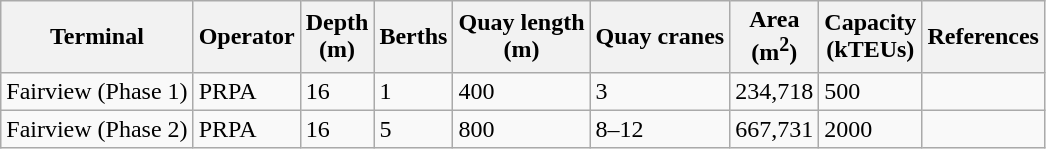<table class="wikitable">
<tr>
<th>Terminal</th>
<th>Operator</th>
<th>Depth<br>(m)</th>
<th>Berths</th>
<th>Quay length<br>(m)</th>
<th>Quay cranes</th>
<th>Area<br>(m<sup>2</sup>)</th>
<th>Capacity<br>(kTEUs)</th>
<th>References</th>
</tr>
<tr>
<td>Fairview (Phase 1)</td>
<td>PRPA</td>
<td>16</td>
<td>1</td>
<td>400</td>
<td>3</td>
<td>234,718</td>
<td>500</td>
<td></td>
</tr>
<tr>
<td>Fairview (Phase 2)</td>
<td>PRPA</td>
<td>16</td>
<td>5</td>
<td>800</td>
<td>8–12</td>
<td>667,731</td>
<td>2000</td>
<td></td>
</tr>
</table>
